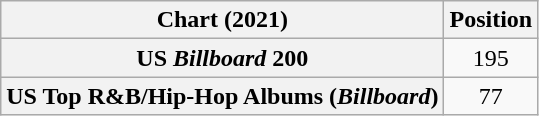<table class="wikitable sortable plainrowheaders" style="text-align:center">
<tr>
<th scope="col">Chart (2021)</th>
<th scope="col">Position</th>
</tr>
<tr>
<th scope="row">US <em>Billboard</em> 200</th>
<td>195</td>
</tr>
<tr>
<th scope="row">US Top R&B/Hip-Hop Albums (<em>Billboard</em>)</th>
<td>77</td>
</tr>
</table>
